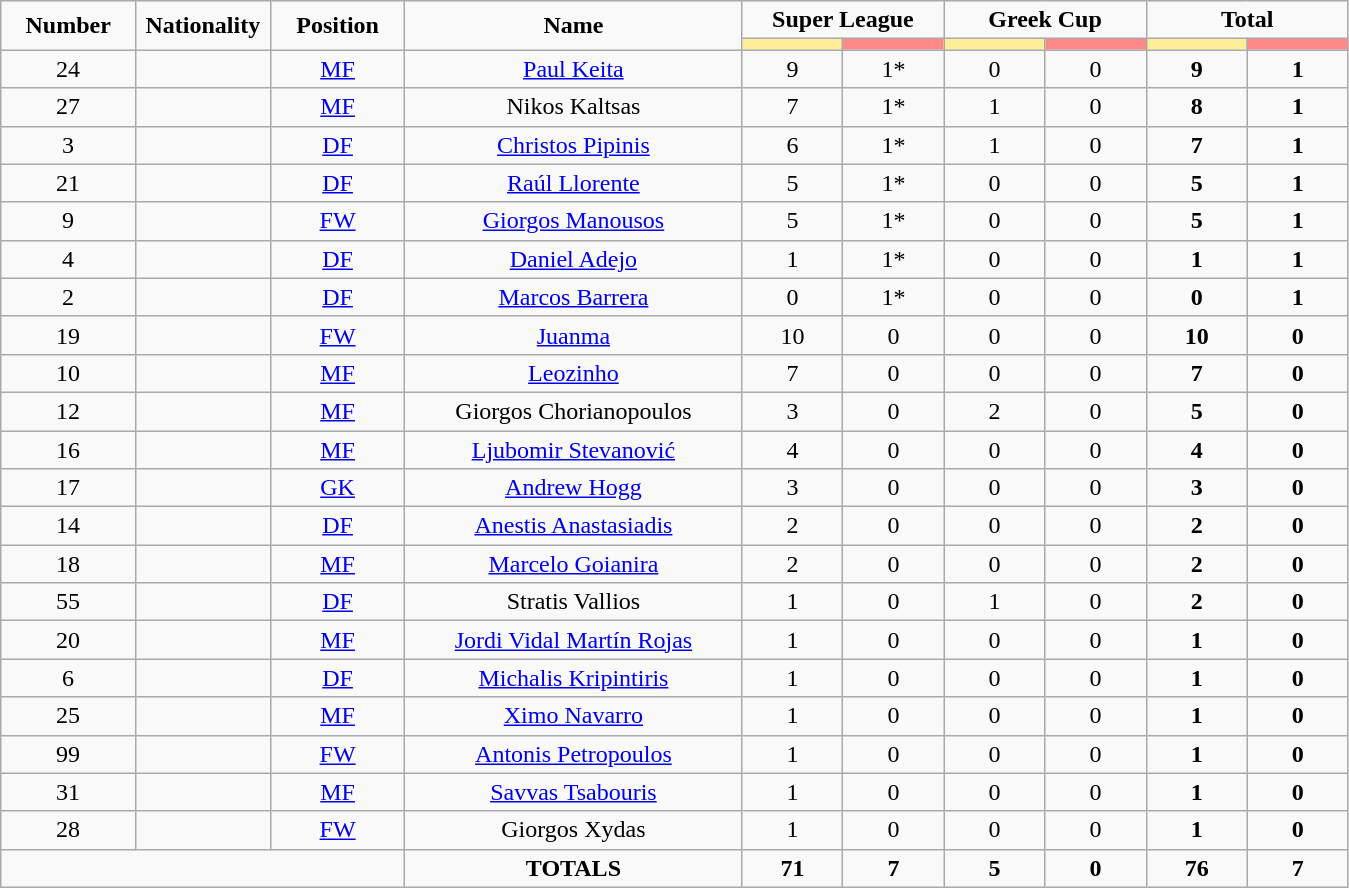<table class="wikitable" style="text-align:center;">
<tr style="text-align:center;">
<td rowspan="2"  style="width:10%; "><strong>Number</strong></td>
<td rowspan="2"  style="width:10%; "><strong>Nationality</strong></td>
<td rowspan="2"  style="width:10%; "><strong>Position</strong></td>
<td rowspan="2"  style="width:25%; "><strong>Name</strong></td>
<td colspan="2"><strong>Super League</strong></td>
<td colspan="2"><strong>Greek Cup</strong></td>
<td colspan="2"><strong>Total</strong></td>
</tr>
<tr>
<th style="width:60px; background:#fe9;"></th>
<th style="width:60px; background:#ff8888;"></th>
<th style="width:60px; background:#fe9;"></th>
<th style="width:60px; background:#ff8888;"></th>
<th style="width:60px; background:#fe9;"></th>
<th style="width:60px; background:#ff8888;"></th>
</tr>
<tr>
<td>24</td>
<td></td>
<td><a href='#'>MF</a></td>
<td><a href='#'>Paul Keita</a></td>
<td>9</td>
<td>1*</td>
<td>0</td>
<td>0</td>
<td><strong>9</strong></td>
<td><strong>1</strong></td>
</tr>
<tr>
<td>27</td>
<td></td>
<td><a href='#'>MF</a></td>
<td>Nikos Kaltsas</td>
<td>7</td>
<td>1*</td>
<td>1</td>
<td>0</td>
<td><strong>8</strong></td>
<td><strong>1</strong></td>
</tr>
<tr>
<td>3</td>
<td></td>
<td><a href='#'>DF</a></td>
<td><a href='#'>Christos Pipinis</a></td>
<td>6</td>
<td>1*</td>
<td>1</td>
<td>0</td>
<td><strong>7</strong></td>
<td><strong>1</strong></td>
</tr>
<tr>
<td>21</td>
<td></td>
<td><a href='#'>DF</a></td>
<td><a href='#'>Raúl Llorente</a></td>
<td>5</td>
<td>1*</td>
<td>0</td>
<td>0</td>
<td><strong>5</strong></td>
<td><strong>1</strong></td>
</tr>
<tr>
<td>9</td>
<td></td>
<td><a href='#'>FW</a></td>
<td><a href='#'>Giorgos Manousos</a></td>
<td>5</td>
<td>1*</td>
<td>0</td>
<td>0</td>
<td><strong>5</strong></td>
<td><strong>1</strong></td>
</tr>
<tr>
<td>4</td>
<td></td>
<td><a href='#'>DF</a></td>
<td><a href='#'>Daniel Adejo</a></td>
<td>1</td>
<td>1*</td>
<td>0</td>
<td>0</td>
<td><strong>1</strong></td>
<td><strong>1</strong></td>
</tr>
<tr>
<td>2</td>
<td></td>
<td><a href='#'>DF</a></td>
<td><a href='#'>Marcos Barrera</a></td>
<td>0</td>
<td>1*</td>
<td>0</td>
<td>0</td>
<td><strong>0</strong></td>
<td><strong>1</strong></td>
</tr>
<tr>
<td>19</td>
<td></td>
<td><a href='#'>FW</a></td>
<td><a href='#'>Juanma</a></td>
<td>10</td>
<td>0</td>
<td>0</td>
<td>0</td>
<td><strong>10</strong></td>
<td><strong>0</strong></td>
</tr>
<tr>
<td>10</td>
<td></td>
<td><a href='#'>MF</a></td>
<td><a href='#'>Leozinho</a></td>
<td>7</td>
<td>0</td>
<td>0</td>
<td>0</td>
<td><strong>7</strong></td>
<td><strong>0</strong></td>
</tr>
<tr>
<td>12</td>
<td></td>
<td><a href='#'>MF</a></td>
<td>Giorgos Chorianopoulos</td>
<td>3</td>
<td>0</td>
<td>2</td>
<td>0</td>
<td><strong>5</strong></td>
<td><strong>0</strong></td>
</tr>
<tr>
<td>16</td>
<td></td>
<td><a href='#'>MF</a></td>
<td><a href='#'>Ljubomir Stevanović</a></td>
<td>4</td>
<td>0</td>
<td>0</td>
<td>0</td>
<td><strong>4</strong></td>
<td><strong>0</strong></td>
</tr>
<tr>
<td>17</td>
<td></td>
<td><a href='#'>GK</a></td>
<td><a href='#'>Andrew Hogg</a></td>
<td>3</td>
<td>0</td>
<td>0</td>
<td>0</td>
<td><strong>3</strong></td>
<td><strong>0</strong></td>
</tr>
<tr>
<td>14</td>
<td></td>
<td><a href='#'>DF</a></td>
<td><a href='#'>Anestis Anastasiadis</a></td>
<td>2</td>
<td>0</td>
<td>0</td>
<td>0</td>
<td><strong>2</strong></td>
<td><strong>0</strong></td>
</tr>
<tr>
<td>18</td>
<td></td>
<td><a href='#'>MF</a></td>
<td><a href='#'>Marcelo Goianira</a></td>
<td>2</td>
<td>0</td>
<td>0</td>
<td>0</td>
<td><strong>2</strong></td>
<td><strong>0</strong></td>
</tr>
<tr>
<td>55</td>
<td></td>
<td><a href='#'>DF</a></td>
<td>Stratis Vallios</td>
<td>1</td>
<td>0</td>
<td>1</td>
<td>0</td>
<td><strong>2</strong></td>
<td><strong>0</strong></td>
</tr>
<tr>
<td>20</td>
<td></td>
<td><a href='#'>MF</a></td>
<td><a href='#'>Jordi Vidal Martín Rojas</a></td>
<td>1</td>
<td>0</td>
<td>0</td>
<td>0</td>
<td><strong>1</strong></td>
<td><strong>0</strong></td>
</tr>
<tr>
<td>6</td>
<td></td>
<td><a href='#'>DF</a></td>
<td><a href='#'>Michalis Kripintiris</a></td>
<td>1</td>
<td>0</td>
<td>0</td>
<td>0</td>
<td><strong>1</strong></td>
<td><strong>0</strong></td>
</tr>
<tr>
<td>25</td>
<td></td>
<td><a href='#'>MF</a></td>
<td><a href='#'>Ximo Navarro</a></td>
<td>1</td>
<td>0</td>
<td>0</td>
<td>0</td>
<td><strong>1</strong></td>
<td><strong>0</strong></td>
</tr>
<tr>
<td>99</td>
<td></td>
<td><a href='#'>FW</a></td>
<td><a href='#'>Antonis Petropoulos</a></td>
<td>1</td>
<td>0</td>
<td>0</td>
<td>0</td>
<td><strong>1</strong></td>
<td><strong>0</strong></td>
</tr>
<tr>
<td>31</td>
<td></td>
<td><a href='#'>MF</a></td>
<td><a href='#'>Savvas Tsabouris</a></td>
<td>1</td>
<td>0</td>
<td>0</td>
<td>0</td>
<td><strong>1</strong></td>
<td><strong>0</strong></td>
</tr>
<tr>
<td>28</td>
<td></td>
<td><a href='#'>FW</a></td>
<td>Giorgos Xydas</td>
<td>1</td>
<td>0</td>
<td>0</td>
<td>0</td>
<td><strong>1</strong></td>
<td><strong>0</strong></td>
</tr>
<tr>
<td colspan="3"></td>
<td><strong>TOTALS</strong></td>
<td><strong>71</strong></td>
<td><strong>7</strong></td>
<td><strong>5</strong></td>
<td><strong>0</strong></td>
<td><strong>76</strong></td>
<td><strong>7</strong></td>
</tr>
</table>
